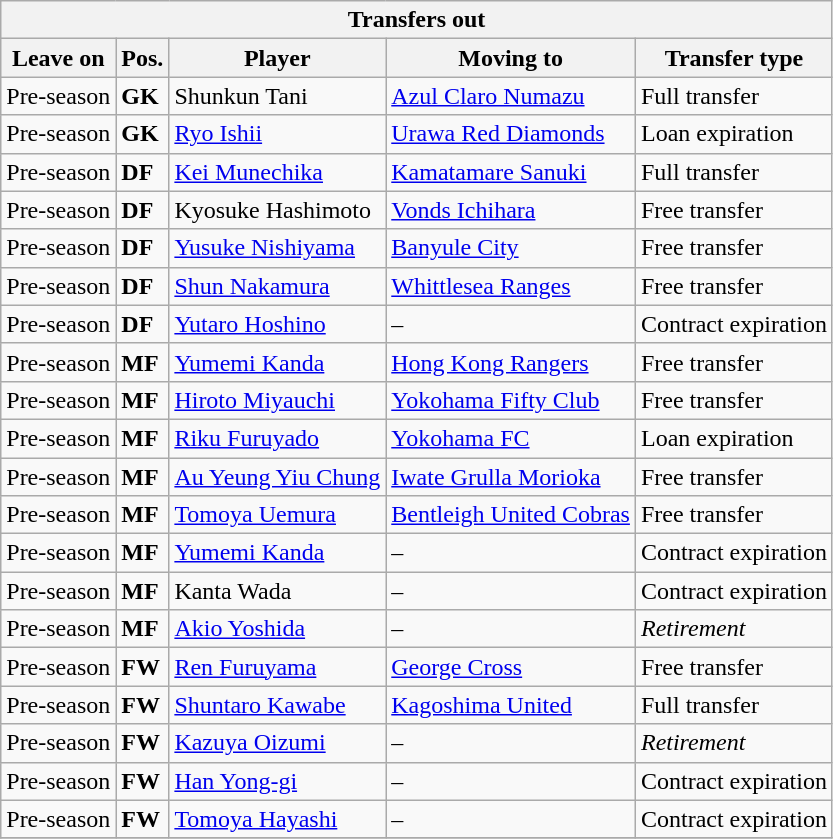<table class="wikitable sortable" style=“text-align:left;>
<tr>
<th colspan="5">Transfers out</th>
</tr>
<tr>
<th>Leave on</th>
<th>Pos.</th>
<th>Player</th>
<th>Moving to</th>
<th>Transfer type</th>
</tr>
<tr>
<td>Pre-season</td>
<td><strong>GK</strong></td>
<td> Shunkun Tani</td>
<td> <a href='#'>Azul Claro Numazu</a></td>
<td>Full transfer</td>
</tr>
<tr>
<td>Pre-season</td>
<td><strong>GK</strong></td>
<td> <a href='#'>Ryo Ishii</a></td>
<td> <a href='#'>Urawa Red Diamonds</a></td>
<td>Loan expiration</td>
</tr>
<tr>
<td>Pre-season</td>
<td><strong>DF</strong></td>
<td> <a href='#'>Kei Munechika</a></td>
<td> <a href='#'>Kamatamare Sanuki</a></td>
<td>Full transfer</td>
</tr>
<tr>
<td>Pre-season</td>
<td><strong>DF</strong></td>
<td> Kyosuke Hashimoto</td>
<td> <a href='#'>Vonds Ichihara</a></td>
<td>Free transfer</td>
</tr>
<tr>
<td>Pre-season</td>
<td><strong>DF</strong></td>
<td> <a href='#'>Yusuke Nishiyama</a></td>
<td> <a href='#'>Banyule City</a></td>
<td>Free transfer</td>
</tr>
<tr>
<td>Pre-season</td>
<td><strong>DF</strong></td>
<td> <a href='#'>Shun Nakamura</a></td>
<td> <a href='#'>Whittlesea Ranges</a></td>
<td>Free transfer</td>
</tr>
<tr>
<td>Pre-season</td>
<td><strong>DF</strong></td>
<td> <a href='#'>Yutaro Hoshino</a></td>
<td>–</td>
<td>Contract expiration</td>
</tr>
<tr>
<td>Pre-season</td>
<td><strong>MF</strong></td>
<td> <a href='#'>Yumemi Kanda</a></td>
<td> <a href='#'>Hong Kong Rangers</a></td>
<td>Free transfer</td>
</tr>
<tr>
<td>Pre-season</td>
<td><strong>MF</strong></td>
<td> <a href='#'>Hiroto Miyauchi</a></td>
<td> <a href='#'>Yokohama Fifty Club</a></td>
<td>Free transfer</td>
</tr>
<tr>
<td>Pre-season</td>
<td><strong>MF</strong></td>
<td> <a href='#'>Riku Furuyado</a></td>
<td> <a href='#'>Yokohama FC</a></td>
<td>Loan expiration</td>
</tr>
<tr>
<td>Pre-season</td>
<td><strong>MF</strong></td>
<td> <a href='#'>Au Yeung Yiu Chung</a></td>
<td> <a href='#'>Iwate Grulla Morioka</a></td>
<td>Free transfer</td>
</tr>
<tr>
<td>Pre-season</td>
<td><strong>MF</strong></td>
<td> <a href='#'>Tomoya Uemura</a></td>
<td> <a href='#'>Bentleigh United Cobras</a></td>
<td>Free transfer</td>
</tr>
<tr>
<td>Pre-season</td>
<td><strong>MF</strong></td>
<td> <a href='#'>Yumemi Kanda</a></td>
<td>–</td>
<td>Contract expiration</td>
</tr>
<tr>
<td>Pre-season</td>
<td><strong>MF</strong></td>
<td> Kanta Wada</td>
<td>–</td>
<td>Contract expiration</td>
</tr>
<tr>
<td>Pre-season</td>
<td><strong>MF</strong></td>
<td> <a href='#'>Akio Yoshida</a></td>
<td>–</td>
<td><em>Retirement</em></td>
</tr>
<tr>
<td>Pre-season</td>
<td><strong>FW</strong></td>
<td> <a href='#'>Ren Furuyama</a></td>
<td> <a href='#'>George Cross</a></td>
<td>Free transfer</td>
</tr>
<tr>
<td>Pre-season</td>
<td><strong>FW</strong></td>
<td> <a href='#'>Shuntaro Kawabe</a></td>
<td> <a href='#'>Kagoshima United</a></td>
<td>Full transfer</td>
</tr>
<tr>
<td>Pre-season</td>
<td><strong>FW</strong></td>
<td> <a href='#'>Kazuya Oizumi</a></td>
<td>–</td>
<td><em>Retirement</em></td>
</tr>
<tr>
<td>Pre-season</td>
<td><strong>FW</strong></td>
<td> <a href='#'>Han Yong-gi</a></td>
<td>–</td>
<td>Contract expiration</td>
</tr>
<tr>
<td>Pre-season</td>
<td><strong>FW</strong></td>
<td> <a href='#'>Tomoya Hayashi</a></td>
<td>–</td>
<td>Contract expiration</td>
</tr>
<tr>
</tr>
</table>
